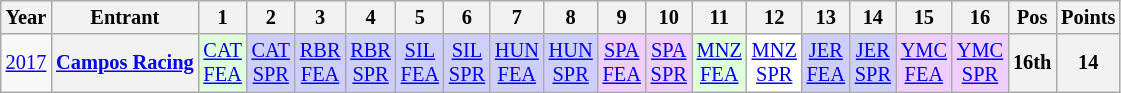<table class="wikitable" style="text-align:center; font-size:85%">
<tr>
<th>Year</th>
<th>Entrant</th>
<th>1</th>
<th>2</th>
<th>3</th>
<th>4</th>
<th>5</th>
<th>6</th>
<th>7</th>
<th>8</th>
<th>9</th>
<th>10</th>
<th>11</th>
<th>12</th>
<th>13</th>
<th>14</th>
<th>15</th>
<th>16</th>
<th>Pos</th>
<th>Points</th>
</tr>
<tr>
<td><a href='#'>2017</a></td>
<th nowrap><a href='#'>Campos Racing</a></th>
<td style="background:#DFFFDF;"><a href='#'>CAT<br>FEA</a><br></td>
<td style="background:#CFCFFF;"><a href='#'>CAT<br>SPR</a><br></td>
<td style="background:#CFCFFF;"><a href='#'>RBR<br>FEA</a><br></td>
<td style="background:#CFCFFF;"><a href='#'>RBR<br>SPR</a><br></td>
<td style="background:#CFCFFF;"><a href='#'>SIL<br>FEA</a><br></td>
<td style="background:#CFCFFF;"><a href='#'>SIL<br>SPR</a><br></td>
<td style="background:#CFCFFF;"><a href='#'>HUN<br>FEA</a><br></td>
<td style="background:#CFCFFF;"><a href='#'>HUN<br>SPR</a><br></td>
<td style="background:#EFCFFF;"><a href='#'>SPA<br>FEA</a><br></td>
<td style="background:#EFCFFF;"><a href='#'>SPA<br>SPR</a><br></td>
<td style="background:#DFFFDF;"><a href='#'>MNZ<br>FEA</a><br></td>
<td style="background:#FFFFFF;"><a href='#'>MNZ<br>SPR</a><br></td>
<td style="background:#CFCFFF;"><a href='#'>JER<br>FEA</a><br></td>
<td style="background:#CFCFFF;"><a href='#'>JER<br>SPR</a><br></td>
<td style="background:#EFCFFF;"><a href='#'>YMC<br>FEA</a><br></td>
<td style="background:#EFCFFF;"><a href='#'>YMC<br>SPR</a><br></td>
<th>16th</th>
<th>14</th>
</tr>
</table>
